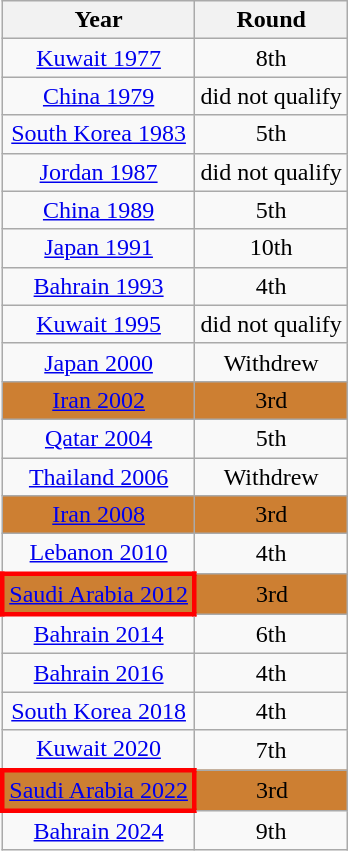<table class="wikitable" style="text-align: center;">
<tr>
<th>Year</th>
<th>Round</th>
</tr>
<tr>
<td><a href='#'>Kuwait 1977</a></td>
<td>8th</td>
</tr>
<tr>
<td><a href='#'>China 1979</a></td>
<td>did not qualify</td>
</tr>
<tr>
<td><a href='#'>South Korea 1983</a></td>
<td>5th</td>
</tr>
<tr>
<td><a href='#'>Jordan 1987</a></td>
<td>did not qualify</td>
</tr>
<tr>
<td><a href='#'>China 1989</a></td>
<td>5th</td>
</tr>
<tr>
<td><a href='#'>Japan 1991</a></td>
<td>10th</td>
</tr>
<tr>
<td><a href='#'>Bahrain 1993</a></td>
<td>4th</td>
</tr>
<tr>
<td><a href='#'>Kuwait 1995</a></td>
<td>did not qualify</td>
</tr>
<tr>
<td><a href='#'>Japan 2000</a></td>
<td>Withdrew</td>
</tr>
<tr bgcolor=CD7F32>
<td><a href='#'>Iran 2002</a></td>
<td>3rd</td>
</tr>
<tr>
<td><a href='#'>Qatar 2004</a></td>
<td>5th</td>
</tr>
<tr>
<td><a href='#'>Thailand 2006</a></td>
<td>Withdrew</td>
</tr>
<tr bgcolor=CD7F32>
<td><a href='#'>Iran 2008</a></td>
<td>3rd</td>
</tr>
<tr>
<td><a href='#'>Lebanon 2010</a></td>
<td>4th</td>
</tr>
<tr bgcolor=CD7F32>
<td style="border: 3px solid red"><a href='#'>Saudi Arabia 2012</a></td>
<td>3rd</td>
</tr>
<tr>
<td><a href='#'>Bahrain 2014</a></td>
<td>6th</td>
</tr>
<tr>
<td><a href='#'>Bahrain 2016</a></td>
<td>4th</td>
</tr>
<tr>
<td><a href='#'>South Korea 2018</a></td>
<td>4th</td>
</tr>
<tr>
<td><a href='#'>Kuwait 2020</a></td>
<td>7th</td>
</tr>
<tr bgcolor=CD7F32>
<td style="border: 3px solid red"><a href='#'>Saudi Arabia 2022</a></td>
<td>3rd</td>
</tr>
<tr>
<td><a href='#'>Bahrain 2024</a></td>
<td>9th</td>
</tr>
</table>
